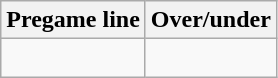<table class="wikitable">
<tr align="center">
<th style=>Pregame line</th>
<th style=>Over/under</th>
</tr>
<tr align="center">
<td> </td>
<td> </td>
</tr>
</table>
